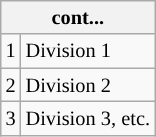<table class="wikitable" style="font-size:85%">
<tr>
<th colspan=2>cont...</th>
</tr>
<tr>
<td style="text-align: center;">1</td>
<td>Division 1</td>
</tr>
<tr>
<td style="text-align: center;">2</td>
<td>Division 2</td>
</tr>
<tr>
<td style="text-align: center;">3</td>
<td>Division 3, etc.</td>
</tr>
</table>
